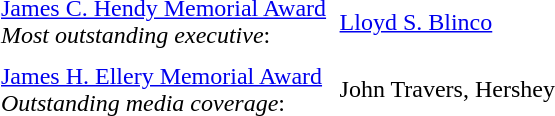<table cellpadding="3" cellspacing="3">
<tr>
<td><a href='#'>James C. Hendy Memorial Award</a><br><em>Most outstanding executive</em>:</td>
<td><a href='#'>Lloyd S. Blinco</a></td>
</tr>
<tr>
<td><a href='#'>James H. Ellery Memorial Award</a> <br><em>Outstanding media coverage</em>:</td>
<td>John Travers, Hershey</td>
</tr>
</table>
